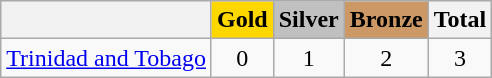<table class="wikitable">
<tr style="background:#efefef;">
<th></th>
<th style="background:gold;"><strong>Gold</strong></th>
<th style="background:silver;"><strong>Silver</strong></th>
<th style="background:#c96;"><strong>Bronze</strong></th>
<th><strong>Total </strong></th>
</tr>
<tr style="text-align:center;">
<td> <a href='#'>Trinidad and Tobago</a></td>
<td>0</td>
<td>1</td>
<td>2</td>
<td>3</td>
</tr>
</table>
